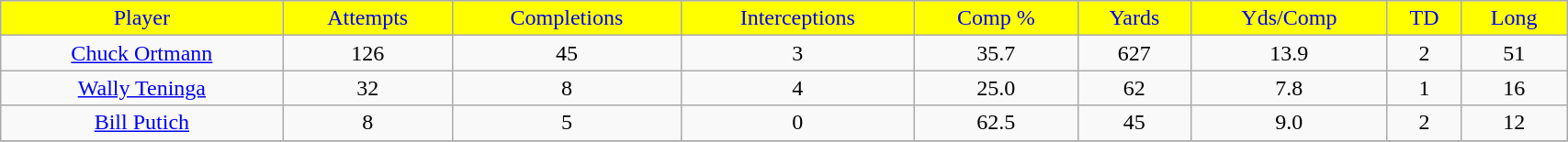<table class="wikitable" width="90%">
<tr align="center"  style="background:yellow;color:blue;">
<td>Player</td>
<td>Attempts</td>
<td>Completions</td>
<td>Interceptions</td>
<td>Comp %</td>
<td>Yards</td>
<td>Yds/Comp</td>
<td>TD</td>
<td>Long</td>
</tr>
<tr align="center" bgcolor="">
<td><a href='#'>Chuck Ortmann</a></td>
<td>126</td>
<td>45</td>
<td>3</td>
<td>35.7</td>
<td>627</td>
<td>13.9</td>
<td>2</td>
<td>51</td>
</tr>
<tr align="center" bgcolor="">
<td><a href='#'>Wally Teninga</a></td>
<td>32</td>
<td>8</td>
<td>4</td>
<td>25.0</td>
<td>62</td>
<td>7.8</td>
<td>1</td>
<td>16</td>
</tr>
<tr align="center" bgcolor="">
<td><a href='#'>Bill Putich</a></td>
<td>8</td>
<td>5</td>
<td>0</td>
<td>62.5</td>
<td>45</td>
<td>9.0</td>
<td>2</td>
<td>12</td>
</tr>
<tr>
</tr>
</table>
